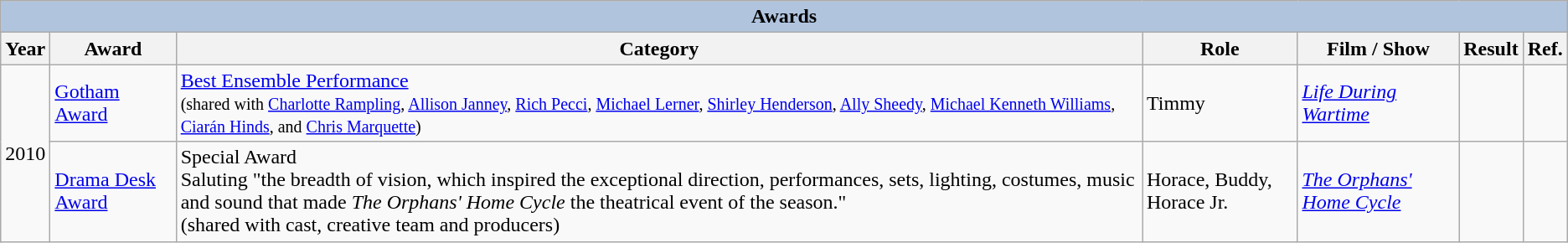<table class="wikitable" background: #f9f9f9;>
<tr align="center">
<th colspan=7 style="background:#B0C4DE;">Awards</th>
</tr>
<tr align="center">
<th>Year</th>
<th>Award</th>
<th>Category</th>
<th>Role</th>
<th>Film / Show</th>
<th>Result</th>
<th>Ref.</th>
</tr>
<tr>
<td rowspan=2>2010</td>
<td><a href='#'>Gotham Award</a></td>
<td><a href='#'>Best Ensemble Performance</a><br><small>(shared with <a href='#'>Charlotte Rampling</a>, <a href='#'>Allison Janney</a>, <a href='#'>Rich Pecci</a>, <a href='#'>Michael Lerner</a>, <a href='#'>Shirley Henderson</a>, <a href='#'>Ally Sheedy</a>, <a href='#'>Michael Kenneth Williams</a>, <a href='#'>Ciarán Hinds</a>, and <a href='#'>Chris Marquette</a>)</small></td>
<td>Timmy</td>
<td><em><a href='#'>Life During Wartime</a></em></td>
<td></td>
<td></td>
</tr>
<tr>
<td><a href='#'>Drama Desk Award</a></td>
<td>Special Award<br>Saluting "the breadth of vision, which inspired the exceptional direction, performances, sets, lighting, costumes, music and sound that made <em>The Orphans' Home Cycle</em> the theatrical event of the season."<br>(shared with cast, creative team and producers)</td>
<td>Horace, Buddy, Horace Jr.</td>
<td><em><a href='#'>The Orphans' Home Cycle</a></em></td>
<td></td>
<td></td>
</tr>
</table>
